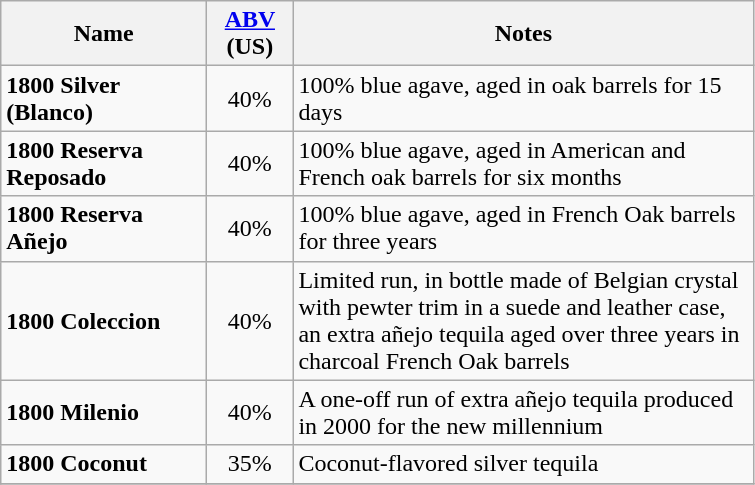<table class="wikitable" style="text-align:left">
<tr>
<th style="width:130px;">Name</th>
<th style="width:50px;"><a href='#'>ABV</a> (US)</th>
<th style="width:300px;">Notes</th>
</tr>
<tr>
<td><strong>1800 Silver (Blanco)</strong></td>
<td style="text-align:center;">40%</td>
<td>100% blue agave, aged in oak barrels for 15 days</td>
</tr>
<tr>
<td><strong>1800 Reserva Reposado</strong></td>
<td style="text-align:center;">40%</td>
<td>100% blue agave, aged in American and French oak barrels for six months</td>
</tr>
<tr>
<td><strong>1800 Reserva Añejo</strong></td>
<td style="text-align:center;">40%</td>
<td>100% blue agave, aged in French Oak barrels for three years</td>
</tr>
<tr>
<td><strong>1800 Coleccion</strong></td>
<td style="text-align:center;">40%</td>
<td>Limited run, in bottle made of Belgian crystal with pewter trim in a suede and leather case, an extra añejo tequila aged over three years in charcoal French Oak barrels</td>
</tr>
<tr>
<td><strong>1800 Milenio</strong></td>
<td style="text-align:center;">40%</td>
<td>A one-off run of extra añejo tequila produced in 2000 for the new millennium</td>
</tr>
<tr>
<td><strong>1800 Coconut</strong></td>
<td style="text-align:center;">35%</td>
<td>Coconut-flavored silver tequila</td>
</tr>
<tr>
</tr>
</table>
